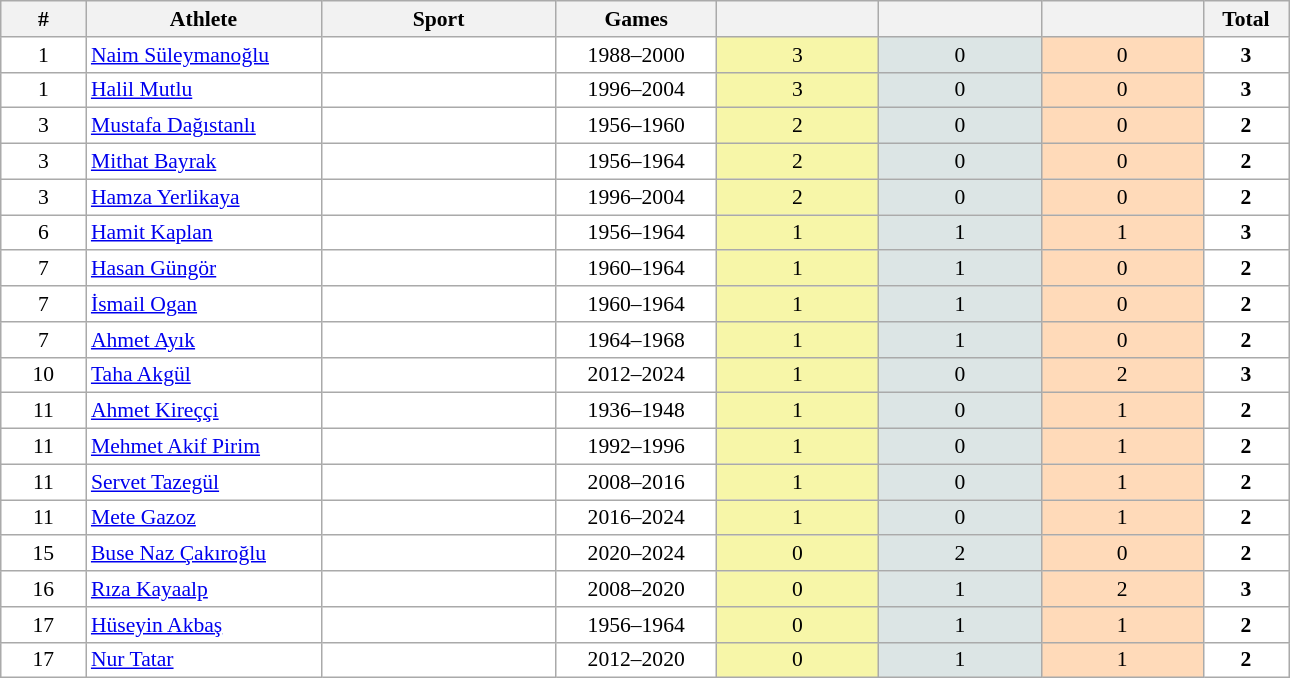<table class="wikitable" width=68% style="font-size:90%; text-align:center;">
<tr>
<th width=50>#</th>
<th width=150>Athlete</th>
<th width=150>Sport</th>
<th width=100>Games</th>
<th></th>
<th></th>
<th></th>
<th width=50>Total</th>
</tr>
<tr align="center" valign="middle" bgcolor="#FFFFFF">
<td>1</td>
<td align=left><a href='#'>Naim Süleymanoğlu</a></td>
<td align=left></td>
<td>1988–2000</td>
<td style="background:#F7F6A8;">3</td>
<td style="background:#DCE5E5;">0</td>
<td style="background:#FFDAB9;">0</td>
<td><strong>3</strong></td>
</tr>
<tr align="center" valign="middle" bgcolor="#FFFFFF">
<td>1</td>
<td align=left><a href='#'>Halil Mutlu</a></td>
<td align=left></td>
<td>1996–2004</td>
<td style="background:#F7F6A8;">3</td>
<td style="background:#DCE5E5;">0</td>
<td style="background:#FFDAB9;">0</td>
<td><strong>3</strong></td>
</tr>
<tr align="center" valign="middle" bgcolor="#FFFFFF">
<td>3</td>
<td align=left><a href='#'>Mustafa Dağıstanlı</a></td>
<td align=left></td>
<td>1956–1960</td>
<td style="background:#F7F6A8;">2</td>
<td style="background:#DCE5E5;">0</td>
<td style="background:#FFDAB9;">0</td>
<td><strong>2</strong></td>
</tr>
<tr align="center" valign="middle" bgcolor="#FFFFFF">
<td>3</td>
<td align=left><a href='#'>Mithat Bayrak</a></td>
<td align=left></td>
<td>1956–1964</td>
<td style="background:#F7F6A8;">2</td>
<td style="background:#DCE5E5;">0</td>
<td style="background:#FFDAB9;">0</td>
<td><strong>2</strong></td>
</tr>
<tr align="center" valign="middle" bgcolor="#FFFFFF">
<td>3</td>
<td align=left><a href='#'>Hamza Yerlikaya</a></td>
<td align=left></td>
<td>1996–2004</td>
<td style="background:#F7F6A8;">2</td>
<td style="background:#DCE5E5;">0</td>
<td style="background:#FFDAB9;">0</td>
<td><strong>2</strong></td>
</tr>
<tr align="center" valign="middle" bgcolor="#FFFFFF">
<td>6</td>
<td align=left><a href='#'>Hamit Kaplan</a></td>
<td align=left></td>
<td>1956–1964</td>
<td style="background:#F7F6A8;">1</td>
<td style="background:#DCE5E5;">1</td>
<td style="background:#FFDAB9;">1</td>
<td><strong>3</strong></td>
</tr>
<tr align="center" valign="middle" bgcolor="#FFFFFF">
<td>7</td>
<td align=left><a href='#'>Hasan Güngör</a></td>
<td align=left></td>
<td>1960–1964</td>
<td style="background:#F7F6A8;">1</td>
<td style="background:#DCE5E5;">1</td>
<td style="background:#FFDAB9;">0</td>
<td><strong>2</strong></td>
</tr>
<tr align="center" valign="middle" bgcolor="#FFFFFF">
<td>7</td>
<td align=left><a href='#'>İsmail Ogan</a></td>
<td align=left></td>
<td>1960–1964</td>
<td style="background:#F7F6A8;">1</td>
<td style="background:#DCE5E5;">1</td>
<td style="background:#FFDAB9;">0</td>
<td><strong>2</strong></td>
</tr>
<tr align="center" valign="middle" bgcolor="#FFFFFF">
<td>7</td>
<td align=left><a href='#'>Ahmet Ayık</a></td>
<td align=left></td>
<td>1964–1968</td>
<td style="background:#F7F6A8;">1</td>
<td style="background:#DCE5E5;">1</td>
<td style="background:#FFDAB9;">0</td>
<td><strong>2</strong></td>
</tr>
<tr align="center" valign="middle" bgcolor="#FFFFFF">
<td>10</td>
<td align=left><a href='#'>Taha Akgül</a></td>
<td align=left></td>
<td>2012–2024</td>
<td style="background:#F7F6A8;">1</td>
<td style="background:#DCE5E5;">0</td>
<td style="background:#FFDAB9;">2</td>
<td><strong>3</strong></td>
</tr>
<tr align="center" valign="middle" bgcolor="#FFFFFF">
<td>11</td>
<td align=left><a href='#'>Ahmet Kireççi</a></td>
<td align=left></td>
<td>1936–1948</td>
<td style="background:#F7F6A8;">1</td>
<td style="background:#DCE5E5;">0</td>
<td style="background:#FFDAB9;">1</td>
<td><strong>2</strong></td>
</tr>
<tr align="center" valign="middle" bgcolor="#FFFFFF">
<td>11</td>
<td align=left><a href='#'>Mehmet Akif Pirim</a></td>
<td align=left></td>
<td>1992–1996</td>
<td style="background:#F7F6A8;">1</td>
<td style="background:#DCE5E5;">0</td>
<td style="background:#FFDAB9;">1</td>
<td><strong>2</strong></td>
</tr>
<tr align="center" valign="middle" bgcolor="#FFFFFF">
<td>11</td>
<td align=left><a href='#'>Servet Tazegül</a></td>
<td align=left></td>
<td>2008–2016</td>
<td style="background:#F7F6A8;">1</td>
<td style="background:#DCE5E5;">0</td>
<td style="background:#FFDAB9;">1</td>
<td><strong>2</strong></td>
</tr>
<tr align="center" valign="middle" bgcolor="#FFFFFF">
<td>11</td>
<td align=left><a href='#'>Mete Gazoz</a></td>
<td align=left></td>
<td>2016–2024</td>
<td style="background:#F7F6A8;">1</td>
<td style="background:#DCE5E5;">0</td>
<td style="background:#FFDAB9;">1</td>
<td><strong>2</strong></td>
</tr>
<tr align="center" valign="middle" bgcolor="#FFFFFF">
<td>15</td>
<td align=left><a href='#'>Buse Naz Çakıroğlu</a></td>
<td align=left></td>
<td>2020–2024</td>
<td style="background:#F7F6A8;">0</td>
<td style="background:#DCE5E5;">2</td>
<td style="background:#FFDAB9;">0</td>
<td><strong>2</strong></td>
</tr>
<tr align="center" valign="middle" bgcolor="#FFFFFF">
<td>16</td>
<td align=left><a href='#'>Rıza Kayaalp</a></td>
<td align=left></td>
<td>2008–2020</td>
<td style="background:#F7F6A8;">0</td>
<td style="background:#DCE5E5;">1</td>
<td style="background:#FFDAB9;">2</td>
<td><strong>3</strong></td>
</tr>
<tr align="center" valign="middle" bgcolor="#FFFFFF">
<td>17</td>
<td align=left><a href='#'>Hüseyin Akbaş</a></td>
<td align=left></td>
<td>1956–1964</td>
<td style="background:#F7F6A8;">0</td>
<td style="background:#DCE5E5;">1</td>
<td style="background:#FFDAB9;">1</td>
<td><strong>2</strong></td>
</tr>
<tr align="center" valign="middle" bgcolor="#FFFFFF">
<td>17</td>
<td align=left><a href='#'>Nur Tatar</a></td>
<td align=left></td>
<td>2012–2020</td>
<td style="background:#F7F6A8;">0</td>
<td style="background:#DCE5E5;">1</td>
<td style="background:#FFDAB9;">1</td>
<td><strong>2</strong></td>
</tr>
</table>
